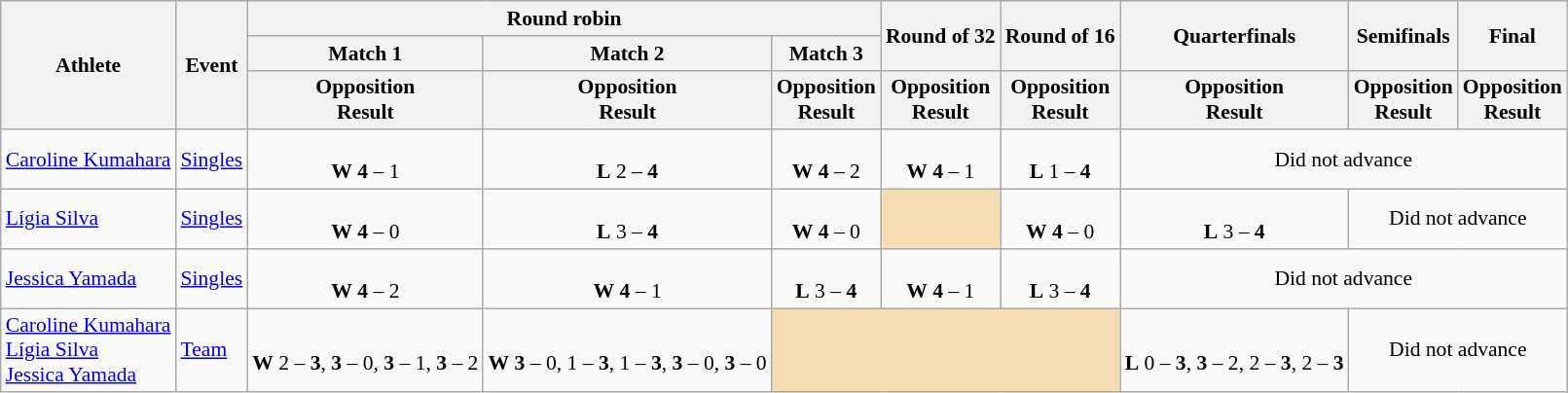<table class="wikitable" style="font-size:90%">
<tr>
<th rowspan=3>Athlete</th>
<th rowspan=3>Event</th>
<th colspan=3>Round robin</th>
<th rowspan=2>Round of 32</th>
<th rowspan=2>Round of 16</th>
<th rowspan=2>Quarterfinals</th>
<th rowspan=2>Semifinals</th>
<th rowspan=2>Final</th>
</tr>
<tr>
<th>Match 1</th>
<th>Match 2</th>
<th>Match 3</th>
</tr>
<tr>
<th>Opposition<br>Result</th>
<th>Opposition<br>Result</th>
<th>Opposition<br>Result</th>
<th>Opposition<br>Result</th>
<th>Opposition<br>Result</th>
<th>Opposition<br>Result</th>
<th>Opposition<br>Result</th>
<th>Opposition<br>Result</th>
</tr>
<tr>
<td><a href='#'>Caroline Kumahara</a></td>
<td><a href='#'>Singles</a></td>
<td align=center><br><strong>W</strong> <strong>4</strong> – 1</td>
<td align=center><br><strong>L</strong> 2 – <strong>4</strong></td>
<td align=center><br><strong>W</strong> <strong>4</strong> – 2</td>
<td align=center><br><strong>W</strong> <strong>4</strong> – 1</td>
<td align=center><br><strong>L</strong> 1 – <strong>4</strong></td>
<td align="center" colspan="7">Did not advance</td>
</tr>
<tr>
<td><a href='#'>Lígia Silva</a></td>
<td><a href='#'>Singles</a></td>
<td align=center><br><strong>W</strong> <strong>4</strong> – 0</td>
<td align=center><br><strong>L</strong> 3 – <strong>4</strong></td>
<td align=center><br><strong>W</strong> <strong>4</strong> – 0</td>
<td align=center bgcolor=wheat></td>
<td align=center><br><strong>W</strong> <strong>4</strong> – 0</td>
<td align=center><br><strong>L</strong> 3 – <strong>4</strong></td>
<td align="center" colspan="7">Did not advance</td>
</tr>
<tr>
<td><a href='#'>Jessica Yamada</a></td>
<td><a href='#'>Singles</a></td>
<td align=center><br><strong>W</strong> <strong>4</strong> – 2</td>
<td align=center><br><strong>W</strong> <strong>4</strong> – 1</td>
<td align=center><br><strong>L</strong> 3 – <strong>4</strong></td>
<td align=center><br><strong>W</strong> <strong>4</strong> – 1</td>
<td align=center><br><strong>L</strong> 3 – <strong>4</strong></td>
<td align="center" colspan="7">Did not advance</td>
</tr>
<tr>
<td><a href='#'>Caroline Kumahara</a><br><a href='#'>Lígia Silva</a><br><a href='#'>Jessica Yamada</a></td>
<td><a href='#'>Team</a></td>
<td align=center><br> <strong>W</strong> 2 – <strong>3</strong>, <strong>3</strong> – 0, <strong>3</strong> – 1, <strong>3</strong> – 2</td>
<td align=center><br> <strong>W</strong> <strong>3</strong> – 0, 1 – <strong>3</strong>, 1 – <strong>3</strong>, <strong>3</strong> – 0, <strong>3</strong> – 0</td>
<td align=center bgcolor=wheat colspan=3></td>
<td align=center><br> <strong>L</strong> 0 – <strong>3</strong>, <strong>3</strong> – 2, 2 – <strong>3</strong>, 2 – <strong>3</strong></td>
<td align="center" colspan="7">Did not advance</td>
</tr>
</table>
